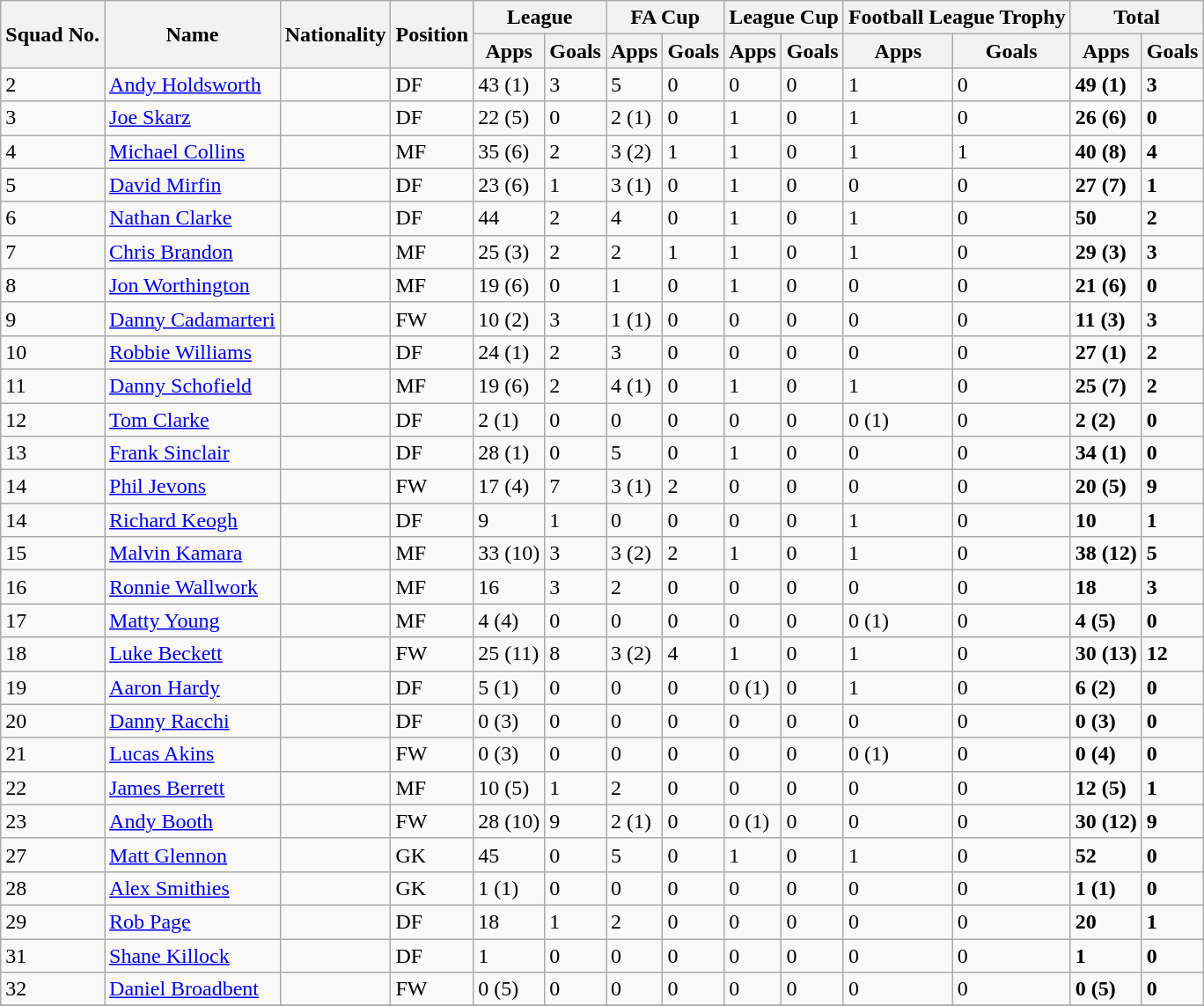<table class="wikitable sortable">
<tr>
<th scope=col rowspan=2>Squad No.</th>
<th scope=col rowspan=2>Name</th>
<th scope=col rowspan=2>Nationality</th>
<th scope=col rowspan=2>Position</th>
<th colspan=2>League</th>
<th colspan=2>FA Cup</th>
<th colspan=2>League Cup</th>
<th colspan=2>Football League Trophy</th>
<th colspan=2>Total</th>
</tr>
<tr>
<th>Apps</th>
<th>Goals</th>
<th>Apps</th>
<th>Goals</th>
<th>Apps</th>
<th>Goals</th>
<th>Apps</th>
<th>Goals</th>
<th>Apps</th>
<th>Goals</th>
</tr>
<tr>
<td>2</td>
<td><a href='#'>Andy Holdsworth</a></td>
<td></td>
<td>DF</td>
<td>43 (1)</td>
<td>3</td>
<td>5</td>
<td>0</td>
<td>0</td>
<td>0</td>
<td>1</td>
<td>0</td>
<td><strong>49 (1)</strong></td>
<td><strong>3</strong></td>
</tr>
<tr>
<td>3</td>
<td><a href='#'>Joe Skarz</a></td>
<td></td>
<td>DF</td>
<td>22 (5)</td>
<td>0</td>
<td>2 (1)</td>
<td>0</td>
<td>1</td>
<td>0</td>
<td>1</td>
<td>0</td>
<td><strong>26 (6)</strong></td>
<td><strong>0</strong></td>
</tr>
<tr>
<td>4</td>
<td><a href='#'>Michael Collins</a></td>
<td></td>
<td>MF</td>
<td>35 (6)</td>
<td>2</td>
<td>3 (2)</td>
<td>1</td>
<td>1</td>
<td>0</td>
<td>1</td>
<td>1</td>
<td><strong>40 (8)</strong></td>
<td><strong>4</strong></td>
</tr>
<tr>
<td>5</td>
<td><a href='#'>David Mirfin</a></td>
<td></td>
<td>DF</td>
<td>23 (6)</td>
<td>1</td>
<td>3 (1)</td>
<td>0</td>
<td>1</td>
<td>0</td>
<td>0</td>
<td>0</td>
<td><strong>27 (7)</strong></td>
<td><strong>1</strong></td>
</tr>
<tr>
<td>6</td>
<td><a href='#'>Nathan Clarke</a></td>
<td></td>
<td>DF</td>
<td>44</td>
<td>2</td>
<td>4</td>
<td>0</td>
<td>1</td>
<td>0</td>
<td>1</td>
<td>0</td>
<td><strong>50</strong></td>
<td><strong>2</strong></td>
</tr>
<tr>
<td>7</td>
<td><a href='#'>Chris Brandon</a></td>
<td></td>
<td>MF</td>
<td>25 (3)</td>
<td>2</td>
<td>2</td>
<td>1</td>
<td>1</td>
<td>0</td>
<td>1</td>
<td>0</td>
<td><strong>29 (3)</strong></td>
<td><strong>3</strong></td>
</tr>
<tr>
<td>8</td>
<td><a href='#'>Jon Worthington</a></td>
<td></td>
<td>MF</td>
<td>19 (6)</td>
<td>0</td>
<td>1</td>
<td>0</td>
<td>1</td>
<td>0</td>
<td>0</td>
<td>0</td>
<td><strong>21 (6)</strong></td>
<td><strong>0</strong></td>
</tr>
<tr>
<td>9</td>
<td><a href='#'>Danny Cadamarteri</a></td>
<td></td>
<td>FW</td>
<td>10 (2)</td>
<td>3</td>
<td>1 (1)</td>
<td>0</td>
<td>0</td>
<td>0</td>
<td>0</td>
<td>0</td>
<td><strong>11 (3)</strong></td>
<td><strong>3</strong></td>
</tr>
<tr>
<td>10</td>
<td><a href='#'>Robbie Williams</a></td>
<td></td>
<td>DF</td>
<td>24 (1)</td>
<td>2</td>
<td>3</td>
<td>0</td>
<td>0</td>
<td>0</td>
<td>0</td>
<td>0</td>
<td><strong>27 (1)</strong></td>
<td><strong>2</strong></td>
</tr>
<tr>
<td>11</td>
<td><a href='#'>Danny Schofield</a></td>
<td></td>
<td>MF</td>
<td>19 (6)</td>
<td>2</td>
<td>4 (1)</td>
<td>0</td>
<td>1</td>
<td>0</td>
<td>1</td>
<td>0</td>
<td><strong>25 (7)</strong></td>
<td><strong>2</strong></td>
</tr>
<tr>
<td>12</td>
<td><a href='#'>Tom Clarke</a></td>
<td></td>
<td>DF</td>
<td>2 (1)</td>
<td>0</td>
<td>0</td>
<td>0</td>
<td>0</td>
<td>0</td>
<td>0 (1)</td>
<td>0</td>
<td><strong>2 (2)</strong></td>
<td><strong>0</strong></td>
</tr>
<tr>
<td>13</td>
<td><a href='#'>Frank Sinclair</a></td>
<td></td>
<td>DF</td>
<td>28 (1)</td>
<td>0</td>
<td>5</td>
<td>0</td>
<td>1</td>
<td>0</td>
<td>0</td>
<td>0</td>
<td><strong>34 (1)</strong></td>
<td><strong>0</strong></td>
</tr>
<tr>
<td>14</td>
<td><a href='#'>Phil Jevons</a></td>
<td></td>
<td>FW</td>
<td>17 (4)</td>
<td>7</td>
<td>3 (1)</td>
<td>2</td>
<td>0</td>
<td>0</td>
<td>0</td>
<td>0</td>
<td><strong>20 (5)</strong></td>
<td><strong>9</strong></td>
</tr>
<tr>
<td>14</td>
<td><a href='#'>Richard Keogh</a></td>
<td></td>
<td>DF</td>
<td>9</td>
<td>1</td>
<td>0</td>
<td>0</td>
<td>0</td>
<td>0</td>
<td>1</td>
<td>0</td>
<td><strong>10</strong></td>
<td><strong>1</strong></td>
</tr>
<tr>
<td>15</td>
<td><a href='#'>Malvin Kamara</a></td>
<td></td>
<td>MF</td>
<td>33 (10)</td>
<td>3</td>
<td>3 (2)</td>
<td>2</td>
<td>1</td>
<td>0</td>
<td>1</td>
<td>0</td>
<td><strong>38 (12)</strong></td>
<td><strong>5</strong></td>
</tr>
<tr>
<td>16</td>
<td><a href='#'>Ronnie Wallwork</a></td>
<td></td>
<td>MF</td>
<td>16</td>
<td>3</td>
<td>2</td>
<td>0</td>
<td>0</td>
<td>0</td>
<td>0</td>
<td>0</td>
<td><strong>18</strong></td>
<td><strong>3</strong></td>
</tr>
<tr>
<td>17</td>
<td><a href='#'>Matty Young</a></td>
<td></td>
<td>MF</td>
<td>4 (4)</td>
<td>0</td>
<td>0</td>
<td>0</td>
<td>0</td>
<td>0</td>
<td>0 (1)</td>
<td>0</td>
<td><strong>4 (5)</strong></td>
<td><strong>0</strong></td>
</tr>
<tr>
<td>18</td>
<td><a href='#'>Luke Beckett</a></td>
<td></td>
<td>FW</td>
<td>25 (11)</td>
<td>8</td>
<td>3 (2)</td>
<td>4</td>
<td>1</td>
<td>0</td>
<td>1</td>
<td>0</td>
<td><strong>30 (13)</strong></td>
<td><strong>12</strong></td>
</tr>
<tr>
<td>19</td>
<td><a href='#'>Aaron Hardy</a></td>
<td></td>
<td>DF</td>
<td>5 (1)</td>
<td>0</td>
<td>0</td>
<td>0</td>
<td>0 (1)</td>
<td>0</td>
<td>1</td>
<td>0</td>
<td><strong>6 (2)</strong></td>
<td><strong>0</strong></td>
</tr>
<tr>
<td>20</td>
<td><a href='#'>Danny Racchi</a></td>
<td></td>
<td>DF</td>
<td>0 (3)</td>
<td>0</td>
<td>0</td>
<td>0</td>
<td>0</td>
<td>0</td>
<td>0</td>
<td>0</td>
<td><strong>0 (3)</strong></td>
<td><strong>0</strong></td>
</tr>
<tr>
<td>21</td>
<td><a href='#'>Lucas Akins</a></td>
<td></td>
<td>FW</td>
<td>0 (3)</td>
<td>0</td>
<td>0</td>
<td>0</td>
<td>0</td>
<td>0</td>
<td>0 (1)</td>
<td>0</td>
<td><strong>0 (4)</strong></td>
<td><strong>0</strong></td>
</tr>
<tr>
<td>22</td>
<td><a href='#'>James Berrett</a></td>
<td></td>
<td>MF</td>
<td>10 (5)</td>
<td>1</td>
<td>2</td>
<td>0</td>
<td>0</td>
<td>0</td>
<td>0</td>
<td>0</td>
<td><strong>12 (5)</strong></td>
<td><strong>1</strong></td>
</tr>
<tr>
<td>23</td>
<td><a href='#'>Andy Booth</a></td>
<td></td>
<td>FW</td>
<td>28 (10)</td>
<td>9</td>
<td>2 (1)</td>
<td>0</td>
<td>0 (1)</td>
<td>0</td>
<td>0</td>
<td>0</td>
<td><strong>30 (12)</strong></td>
<td><strong>9</strong></td>
</tr>
<tr>
<td>27</td>
<td><a href='#'>Matt Glennon</a></td>
<td></td>
<td>GK</td>
<td>45</td>
<td>0</td>
<td>5</td>
<td>0</td>
<td>1</td>
<td>0</td>
<td>1</td>
<td>0</td>
<td><strong>52</strong></td>
<td><strong>0</strong></td>
</tr>
<tr>
<td>28</td>
<td><a href='#'>Alex Smithies</a></td>
<td></td>
<td>GK</td>
<td>1 (1)</td>
<td>0</td>
<td>0</td>
<td>0</td>
<td>0</td>
<td>0</td>
<td>0</td>
<td>0</td>
<td><strong>1 (1)</strong></td>
<td><strong>0</strong></td>
</tr>
<tr>
<td>29</td>
<td><a href='#'>Rob Page</a></td>
<td></td>
<td>DF</td>
<td>18</td>
<td>1</td>
<td>2</td>
<td>0</td>
<td>0</td>
<td>0</td>
<td>0</td>
<td>0</td>
<td><strong>20</strong></td>
<td><strong>1</strong></td>
</tr>
<tr>
<td>31</td>
<td><a href='#'>Shane Killock</a></td>
<td></td>
<td>DF</td>
<td>1</td>
<td>0</td>
<td>0</td>
<td>0</td>
<td>0</td>
<td>0</td>
<td>0</td>
<td>0</td>
<td><strong>1</strong></td>
<td><strong>0</strong></td>
</tr>
<tr>
<td>32</td>
<td><a href='#'>Daniel Broadbent</a></td>
<td></td>
<td>FW</td>
<td>0 (5)</td>
<td>0</td>
<td>0</td>
<td>0</td>
<td>0</td>
<td>0</td>
<td>0</td>
<td>0</td>
<td><strong>0 (5)</strong></td>
<td><strong>0</strong></td>
</tr>
<tr>
</tr>
</table>
